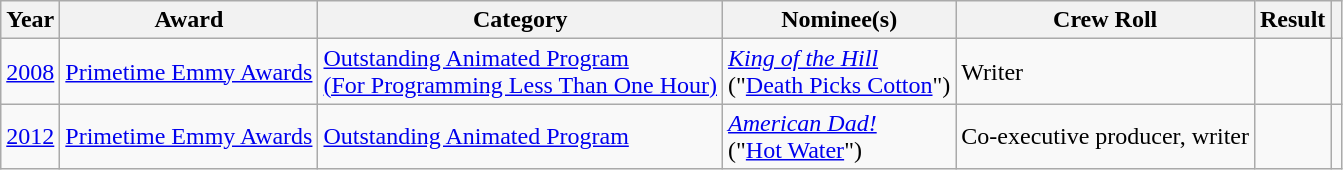<table class="wikitable sortable">
<tr>
<th>Year</th>
<th>Award</th>
<th>Category</th>
<th>Nominee(s)</th>
<th>Crew Roll</th>
<th>Result</th>
<th></th>
</tr>
<tr>
<td><a href='#'>2008</a></td>
<td><a href='#'>Primetime Emmy Awards</a></td>
<td><a href='#'>Outstanding Animated Program<br>(For Programming Less Than One Hour)</a></td>
<td><em><a href='#'>King of the Hill</a></em><br>("<a href='#'>Death Picks Cotton</a>")</td>
<td>Writer</td>
<td></td>
<td></td>
</tr>
<tr>
<td><a href='#'>2012</a></td>
<td><a href='#'>Primetime Emmy Awards</a></td>
<td><a href='#'>Outstanding Animated Program</a></td>
<td><em><a href='#'>American Dad!</a></em><br>("<a href='#'>Hot Water</a>")</td>
<td>Co-executive producer, writer</td>
<td></td>
<td></td>
</tr>
</table>
